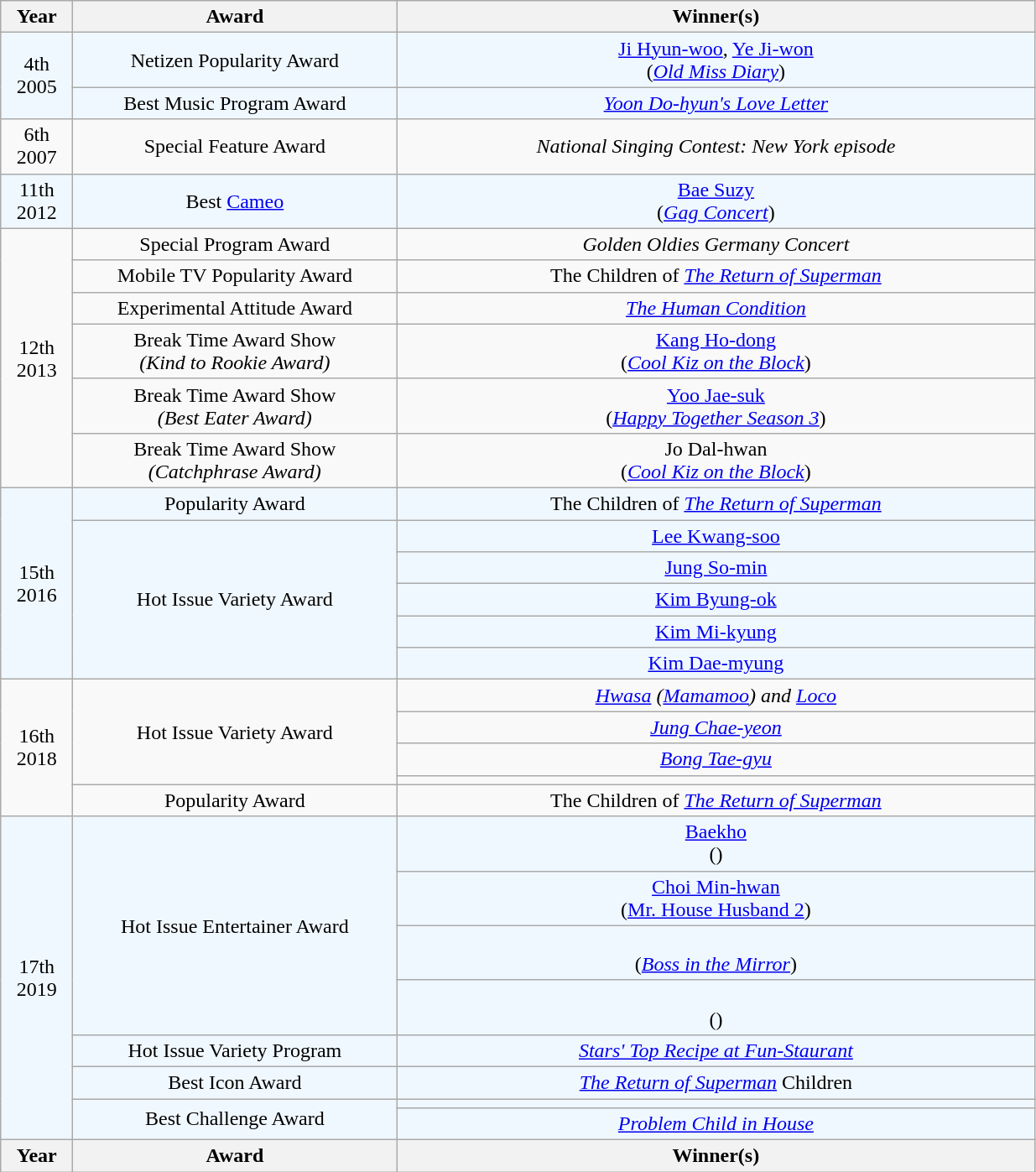<table class="wikitable" style=text-align:center>
<tr>
<th style="width:50px">Year</th>
<th style="width:250px">Award</th>
<th style="width:500px">Winner(s)</th>
</tr>
<tr style="background:#F0F8FF">
<td rowspan=2>4th<br> 2005</td>
<td>Netizen Popularity Award</td>
<td><a href='#'>Ji Hyun-woo</a>, <a href='#'>Ye Ji-won</a> <br> (<em><a href='#'>Old Miss Diary</a></em>)</td>
</tr>
<tr style="background:#F0F8FF">
<td>Best Music Program Award</td>
<td><em><a href='#'>Yoon Do-hyun's Love Letter</a></em></td>
</tr>
<tr>
<td>6th<br> 2007</td>
<td>Special Feature Award</td>
<td><em>National Singing Contest: New York episode</em></td>
</tr>
<tr style="background:#F0F8FF">
<td>11th<br> 2012</td>
<td>Best <a href='#'>Cameo</a></td>
<td><a href='#'>Bae Suzy</a> <br> (<em><a href='#'>Gag Concert</a></em>)</td>
</tr>
<tr>
<td rowspan=6>12th<br> 2013</td>
<td>Special Program Award</td>
<td><em>Golden Oldies Germany Concert</em></td>
</tr>
<tr>
<td>Mobile TV Popularity Award</td>
<td>The Children of <em><a href='#'>The Return of Superman</a></em></td>
</tr>
<tr>
<td>Experimental Attitude Award</td>
<td><em><a href='#'>The Human Condition</a></em></td>
</tr>
<tr>
<td>Break Time Award Show <br> <em>(Kind to Rookie Award)</em></td>
<td><a href='#'>Kang Ho-dong</a> <br> (<em><a href='#'>Cool Kiz on the Block</a></em>)</td>
</tr>
<tr>
<td>Break Time Award Show <br> <em>(Best Eater Award)</em></td>
<td><a href='#'>Yoo Jae-suk</a> <br> (<em><a href='#'>Happy Together Season 3</a></em>)</td>
</tr>
<tr>
<td>Break Time Award Show <br> <em>(Catchphrase Award)</em></td>
<td>Jo Dal-hwan <br> (<em><a href='#'>Cool Kiz on the Block</a></em>)</td>
</tr>
<tr style="background:#F0F8FF">
<td rowspan=6>15th<br> 2016</td>
<td>Popularity Award</td>
<td>The Children of <em><a href='#'>The Return of Superman</a></em></td>
</tr>
<tr style="background:#F0F8FF">
<td rowspan=5>Hot Issue Variety Award</td>
<td><a href='#'>Lee Kwang-soo</a></td>
</tr>
<tr style="background:#F0F8FF">
<td><a href='#'>Jung So-min</a></td>
</tr>
<tr style="background:#F0F8FF">
<td><a href='#'>Kim Byung-ok</a></td>
</tr>
<tr style="background:#F0F8FF">
<td><a href='#'>Kim Mi-kyung</a></td>
</tr>
<tr style="background:#F0F8FF">
<td><a href='#'>Kim Dae-myung</a></td>
</tr>
<tr>
<td rowspan=5>16th<br>2018</td>
<td rowspan=4>Hot Issue Variety Award</td>
<td><em><a href='#'>Hwasa</a> (<a href='#'>Mamamoo</a>) and <a href='#'>Loco</a></em></td>
</tr>
<tr>
<td><em><a href='#'>Jung Chae-yeon</a></em></td>
</tr>
<tr>
<td><em><a href='#'>Bong Tae-gyu</a></em></td>
</tr>
<tr>
<td><em></em></td>
</tr>
<tr>
<td>Popularity Award</td>
<td>The Children of <em><a href='#'>The Return of Superman</a></em></td>
</tr>
<tr style="background:#F0F8FF">
<td rowspan=8>17th<br>2019</td>
<td rowspan=4>Hot Issue Entertainer Award</td>
<td><a href='#'>Baekho</a><br>(<em></em>)</td>
</tr>
<tr style="background:#F0F8FF">
<td><a href='#'>Choi Min-hwan</a><br>(<em><a href='#'></em>Mr. House Husband 2<em></a></em>)</td>
</tr>
<tr style="background:#F0F8FF">
<td><br>(<em><a href='#'>Boss in the Mirror</a></em>)</td>
</tr>
<tr style="background:#F0F8FF">
<td><br>(<em></em>)</td>
</tr>
<tr style="background:#F0F8FF">
<td>Hot Issue Variety Program</td>
<td><em><a href='#'>Stars' Top Recipe at Fun-Staurant</a></em></td>
</tr>
<tr style="background:#F0F8FF">
<td>Best Icon Award</td>
<td><em><a href='#'>The Return of Superman</a></em> Children</td>
</tr>
<tr style="background:#F0F8FF">
<td rowspan=2>Best Challenge Award</td>
<td><em></em></td>
</tr>
<tr style="background:#F0F8FF">
<td><em><a href='#'>Problem Child in House</a></em></td>
</tr>
<tr>
<th>Year</th>
<th>Award</th>
<th>Winner(s)</th>
</tr>
</table>
